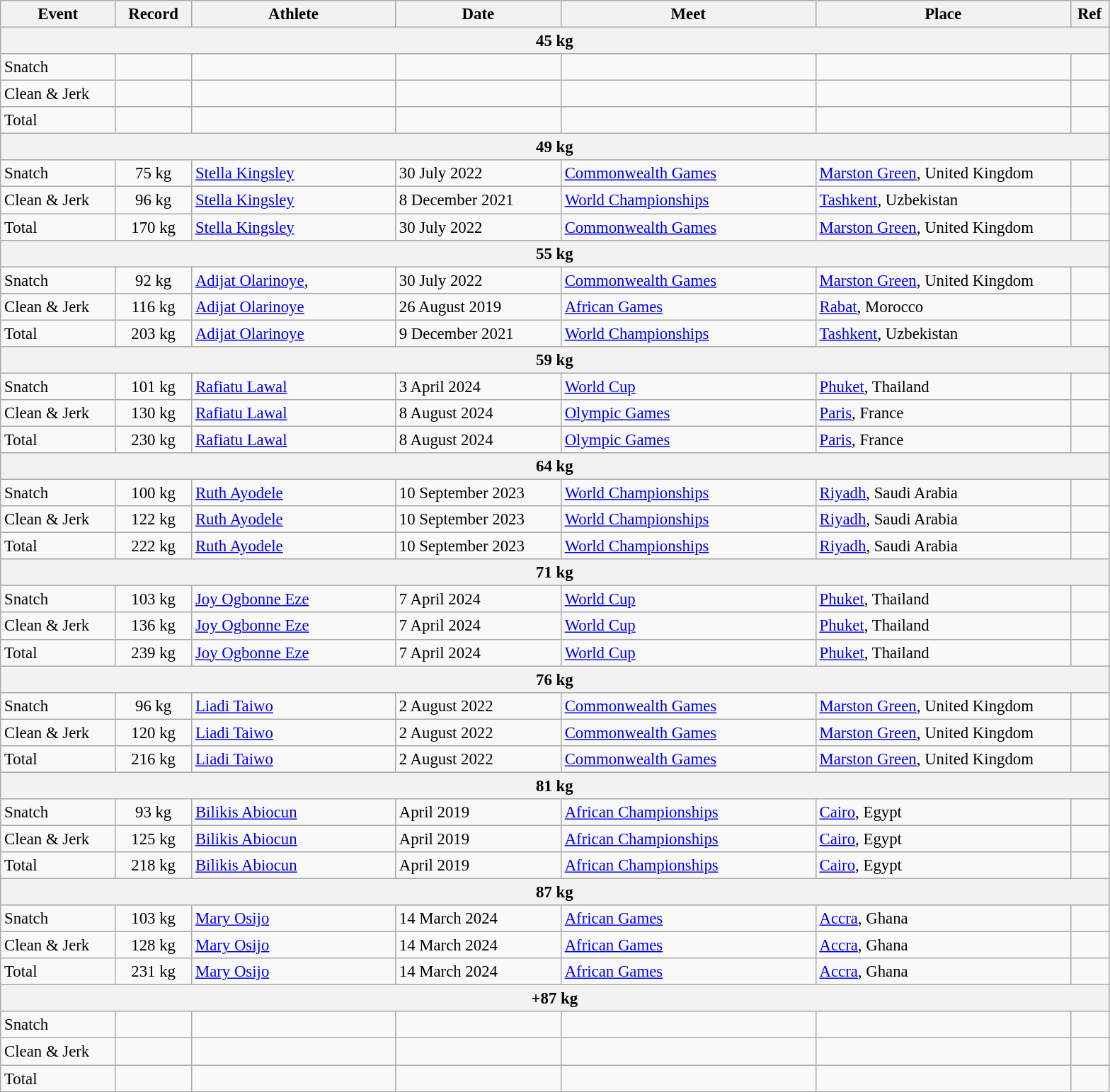<table class="wikitable" style="font-size:95%;">
<tr>
<th width=9%>Event</th>
<th width=6%>Record</th>
<th width=16%>Athlete</th>
<th width=13%>Date</th>
<th width=20%>Meet</th>
<th width=20%>Place</th>
<th width=3%>Ref</th>
</tr>
<tr bgcolor="#DDDDDD">
<th colspan="7">45 kg</th>
</tr>
<tr>
<td>Snatch</td>
<td align="center"></td>
<td></td>
<td></td>
<td></td>
<td></td>
<td></td>
</tr>
<tr>
<td>Clean & Jerk</td>
<td align="center"></td>
<td></td>
<td></td>
<td></td>
<td></td>
<td></td>
</tr>
<tr>
<td>Total</td>
<td align="center"></td>
<td></td>
<td></td>
<td></td>
<td></td>
<td></td>
</tr>
<tr bgcolor="#DDDDDD">
<th colspan="7">49 kg</th>
</tr>
<tr>
<td>Snatch</td>
<td align="center">75 kg</td>
<td><a href='#'>Stella Kingsley</a></td>
<td>30 July 2022</td>
<td><a href='#'>Commonwealth Games</a></td>
<td><a href='#'>Marston Green</a>, United Kingdom</td>
<td></td>
</tr>
<tr>
<td>Clean & Jerk</td>
<td align="center">96 kg</td>
<td><a href='#'>Stella Kingsley</a></td>
<td>8 December 2021</td>
<td><a href='#'>World Championships</a></td>
<td><a href='#'>Tashkent</a>, Uzbekistan</td>
<td></td>
</tr>
<tr>
<td>Total</td>
<td align="center">170 kg</td>
<td><a href='#'>Stella Kingsley</a></td>
<td>30 July 2022</td>
<td><a href='#'>Commonwealth Games</a></td>
<td><a href='#'>Marston Green</a>, United Kingdom</td>
<td></td>
</tr>
<tr bgcolor="#DDDDDD">
<th colspan="7">55 kg</th>
</tr>
<tr>
<td>Snatch</td>
<td align="center">92 kg</td>
<td><a href='#'>Adijat Olarinoye</a>,</td>
<td>30 July 2022</td>
<td><a href='#'>Commonwealth Games</a></td>
<td><a href='#'>Marston Green</a>, United Kingdom</td>
<td></td>
</tr>
<tr>
<td>Clean & Jerk</td>
<td align="center">116 kg</td>
<td><a href='#'>Adijat Olarinoye</a></td>
<td>26 August 2019</td>
<td><a href='#'>African Games</a></td>
<td><a href='#'>Rabat</a>, Morocco</td>
<td></td>
</tr>
<tr>
<td>Total</td>
<td align="center">203 kg</td>
<td><a href='#'>Adijat Olarinoye</a></td>
<td>9 December 2021</td>
<td><a href='#'>World Championships</a></td>
<td><a href='#'>Tashkent</a>, Uzbekistan</td>
<td></td>
</tr>
<tr bgcolor="#DDDDDD">
<th colspan="7">59 kg</th>
</tr>
<tr>
<td>Snatch</td>
<td align="center">101 kg</td>
<td><a href='#'>Rafiatu Lawal</a></td>
<td>3 April 2024</td>
<td><a href='#'>World Cup</a></td>
<td><a href='#'>Phuket</a>, Thailand</td>
<td></td>
</tr>
<tr>
<td>Clean & Jerk</td>
<td align=center>130 kg</td>
<td><a href='#'>Rafiatu Lawal</a></td>
<td>8 August 2024</td>
<td><a href='#'>Olympic Games</a></td>
<td><a href='#'>Paris</a>, France</td>
<td></td>
</tr>
<tr>
<td>Total</td>
<td align=center>230 kg</td>
<td><a href='#'>Rafiatu Lawal</a></td>
<td>8 August 2024</td>
<td><a href='#'>Olympic Games</a></td>
<td><a href='#'>Paris</a>, France</td>
<td></td>
</tr>
<tr bgcolor="#DDDDDD">
<th colspan="7">64 kg</th>
</tr>
<tr>
<td>Snatch</td>
<td align="center">100 kg</td>
<td><a href='#'>Ruth Ayodele</a></td>
<td>10 September 2023</td>
<td><a href='#'>World Championships</a></td>
<td><a href='#'>Riyadh</a>, Saudi Arabia</td>
<td></td>
</tr>
<tr>
<td>Clean & Jerk</td>
<td align="center">122 kg</td>
<td><a href='#'>Ruth Ayodele</a></td>
<td>10 September 2023</td>
<td><a href='#'>World Championships</a></td>
<td><a href='#'>Riyadh</a>, Saudi Arabia</td>
<td></td>
</tr>
<tr>
<td>Total</td>
<td align="center">222 kg</td>
<td><a href='#'>Ruth Ayodele</a></td>
<td>10 September 2023</td>
<td><a href='#'>World Championships</a></td>
<td><a href='#'>Riyadh</a>, Saudi Arabia</td>
<td></td>
</tr>
<tr bgcolor="#DDDDDD">
<th colspan="7">71 kg</th>
</tr>
<tr>
<td>Snatch</td>
<td align="center">103 kg</td>
<td><a href='#'>Joy Ogbonne Eze</a></td>
<td>7 April 2024</td>
<td><a href='#'>World Cup</a></td>
<td><a href='#'>Phuket</a>, Thailand</td>
<td></td>
</tr>
<tr>
<td>Clean & Jerk</td>
<td align="center">136 kg</td>
<td><a href='#'>Joy Ogbonne Eze</a></td>
<td>7 April 2024</td>
<td><a href='#'>World Cup</a></td>
<td><a href='#'>Phuket</a>, Thailand</td>
<td></td>
</tr>
<tr>
<td>Total</td>
<td align="center">239 kg</td>
<td><a href='#'>Joy Ogbonne Eze</a></td>
<td>7 April 2024</td>
<td><a href='#'>World Cup</a></td>
<td><a href='#'>Phuket</a>, Thailand</td>
<td></td>
</tr>
<tr bgcolor="#DDDDDD">
<th colspan="7">76 kg</th>
</tr>
<tr>
<td>Snatch</td>
<td align="center">96 kg</td>
<td><a href='#'>Liadi Taiwo</a></td>
<td>2 August 2022</td>
<td><a href='#'>Commonwealth Games</a></td>
<td><a href='#'>Marston Green</a>, United Kingdom</td>
<td></td>
</tr>
<tr>
<td>Clean & Jerk</td>
<td align="center">120 kg</td>
<td><a href='#'>Liadi Taiwo</a></td>
<td>2 August 2022</td>
<td><a href='#'>Commonwealth Games</a></td>
<td><a href='#'>Marston Green</a>, United Kingdom</td>
<td></td>
</tr>
<tr>
<td>Total</td>
<td align="center">216 kg</td>
<td><a href='#'>Liadi Taiwo</a></td>
<td>2 August 2022</td>
<td><a href='#'>Commonwealth Games</a></td>
<td><a href='#'>Marston Green</a>, United Kingdom</td>
<td></td>
</tr>
<tr bgcolor="#DDDDDD">
<th colspan="7">81 kg</th>
</tr>
<tr>
<td>Snatch</td>
<td align="center">93 kg</td>
<td><a href='#'>Bilikis Abiocun</a></td>
<td>April 2019</td>
<td><a href='#'>African Championships</a></td>
<td><a href='#'>Cairo</a>, Egypt</td>
<td></td>
</tr>
<tr>
<td>Clean & Jerk</td>
<td align="center">125 kg</td>
<td><a href='#'>Bilikis Abiocun</a></td>
<td>April 2019</td>
<td><a href='#'>African Championships</a></td>
<td><a href='#'>Cairo</a>, Egypt</td>
<td></td>
</tr>
<tr>
<td>Total</td>
<td align="center">218 kg</td>
<td><a href='#'>Bilikis Abiocun</a></td>
<td>April 2019</td>
<td><a href='#'>African Championships</a></td>
<td><a href='#'>Cairo</a>, Egypt</td>
<td></td>
</tr>
<tr bgcolor="#DDDDDD">
<th colspan="7">87 kg</th>
</tr>
<tr>
<td>Snatch</td>
<td align="center">103 kg</td>
<td><a href='#'>Mary Osijo</a></td>
<td>14 March 2024</td>
<td><a href='#'>African Games</a></td>
<td><a href='#'>Accra</a>, Ghana</td>
<td></td>
</tr>
<tr>
<td>Clean & Jerk</td>
<td align="center">128 kg</td>
<td><a href='#'>Mary Osijo</a></td>
<td>14 March 2024</td>
<td><a href='#'>African Games</a></td>
<td><a href='#'>Accra</a>, Ghana</td>
<td></td>
</tr>
<tr>
<td>Total</td>
<td align="center">231 kg</td>
<td><a href='#'>Mary Osijo</a></td>
<td>14 March 2024</td>
<td><a href='#'>African Games</a></td>
<td><a href='#'>Accra</a>, Ghana</td>
<td></td>
</tr>
<tr bgcolor="#DDDDDD">
<th colspan="7">+87 kg</th>
</tr>
<tr>
<td>Snatch</td>
<td align="center"></td>
<td></td>
<td></td>
<td></td>
<td></td>
<td></td>
</tr>
<tr>
<td>Clean & Jerk</td>
<td align="center"></td>
<td></td>
<td></td>
<td></td>
<td></td>
<td></td>
</tr>
<tr>
<td>Total</td>
<td align="center"></td>
<td></td>
<td></td>
<td></td>
<td></td>
<td></td>
</tr>
</table>
